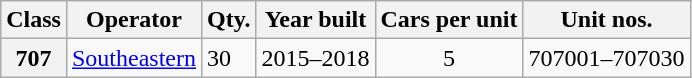<table class="wikitable">
<tr>
<th>Class</th>
<th>Operator</th>
<th>Qty.</th>
<th>Year built</th>
<th>Cars per unit</th>
<th>Unit nos.</th>
</tr>
<tr>
<th rowspan="1">707</th>
<td><a href='#'>Southeastern</a></td>
<td>30</td>
<td rowspan="1">2015–2018</td>
<td rowspan="1" align="center">5</td>
<td>707001–707030</td>
</tr>
</table>
